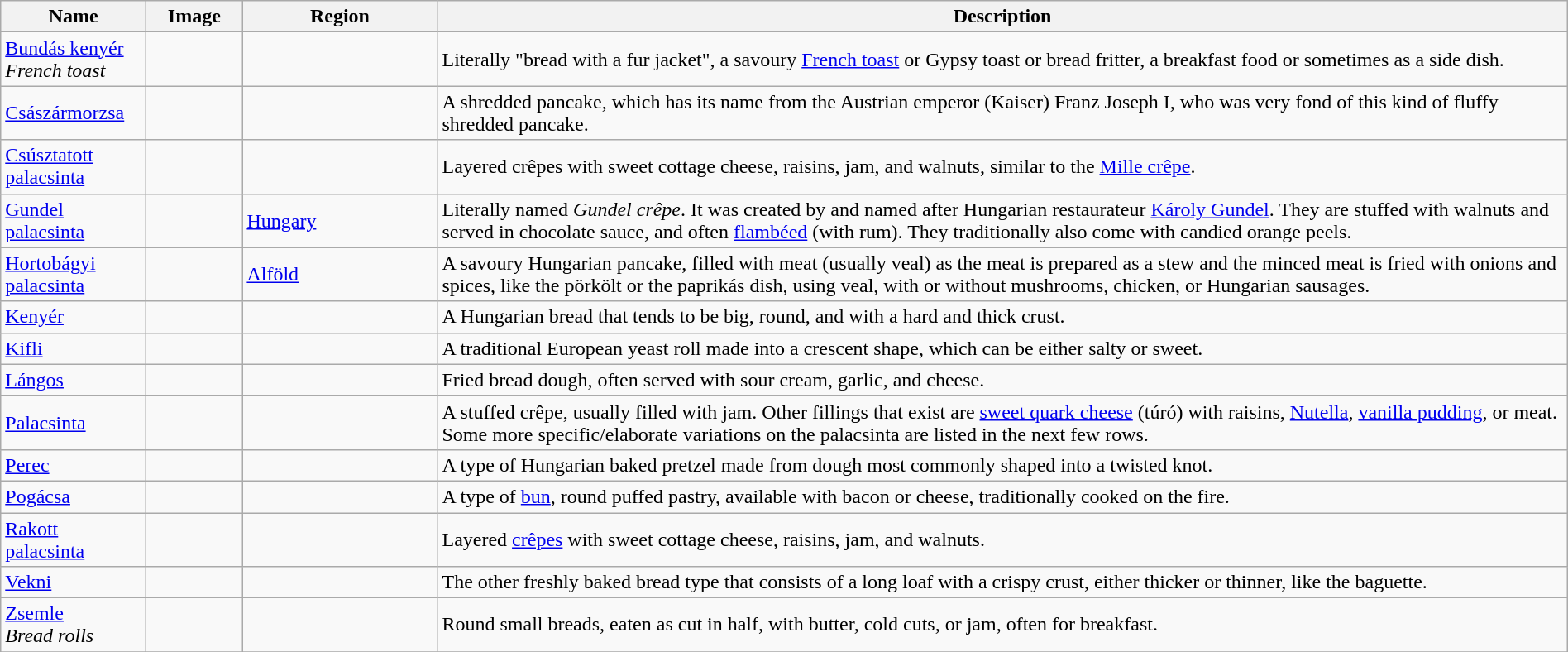<table class="wikitable sortable" width="100%">
<tr>
<th width="110px">Name</th>
<th width="70px">Image</th>
<th width="150px">Region</th>
<th>Description</th>
</tr>
<tr>
<td><a href='#'>Bundás kenyér</a><br><em>French toast</em></td>
<td></td>
<td></td>
<td>Literally "bread with a fur jacket", a savoury <a href='#'>French toast</a> or Gypsy toast or bread fritter, a breakfast food or sometimes as a side dish.</td>
</tr>
<tr>
<td><a href='#'>Császármorzsa</a></td>
<td></td>
<td></td>
<td>A shredded pancake, which has its name from the Austrian emperor (Kaiser) Franz Joseph I, who was very fond of this kind of fluffy shredded pancake.</td>
</tr>
<tr>
<td><a href='#'>Csúsztatott palacsinta</a></td>
<td></td>
<td></td>
<td>Layered crêpes with sweet cottage cheese, raisins, jam, and walnuts, similar to the <a href='#'>Mille crêpe</a>.</td>
</tr>
<tr>
<td><a href='#'>Gundel palacsinta</a></td>
<td></td>
<td><a href='#'>Hungary</a></td>
<td>Literally named <em>Gundel crêpe</em>. It was created by and named after Hungarian restaurateur <a href='#'>Károly Gundel</a>. They are stuffed with walnuts and served in chocolate sauce, and often <a href='#'>flambéed</a> (with rum). They traditionally also come with candied orange peels.</td>
</tr>
<tr>
<td><a href='#'>Hortobágyi palacsinta</a></td>
<td></td>
<td><a href='#'>Alföld</a></td>
<td>A savoury Hungarian pancake, filled with meat (usually veal) as the meat is prepared as a stew and the minced meat is fried with onions and spices, like the pörkölt or the paprikás dish, using veal, with or without mushrooms, chicken, or Hungarian sausages.</td>
</tr>
<tr>
<td><a href='#'>Kenyér</a></td>
<td></td>
<td></td>
<td>A Hungarian bread that tends to be big, round, and with a hard and thick crust.</td>
</tr>
<tr>
<td><a href='#'>Kifli</a></td>
<td></td>
<td></td>
<td>A traditional European yeast roll made into a crescent shape, which can be either salty or sweet.</td>
</tr>
<tr>
<td><a href='#'>Lángos</a></td>
<td></td>
<td></td>
<td>Fried bread dough, often served with sour cream, garlic, and cheese.</td>
</tr>
<tr>
<td><a href='#'>Palacsinta</a></td>
<td></td>
<td></td>
<td>A stuffed crêpe, usually filled with jam. Other fillings that exist are <a href='#'>sweet quark cheese</a> (túró) with raisins, <a href='#'>Nutella</a>, <a href='#'>vanilla pudding</a>, or meat. Some more specific/elaborate variations on the palacsinta are listed in the next few rows.</td>
</tr>
<tr>
<td><a href='#'>Perec</a></td>
<td></td>
<td></td>
<td>A type of Hungarian baked pretzel made from dough most commonly shaped into a twisted knot.</td>
</tr>
<tr>
<td><a href='#'>Pogácsa</a></td>
<td></td>
<td></td>
<td>A type of <a href='#'>bun</a>, round puffed pastry, available with bacon or cheese, traditionally cooked on the fire.</td>
</tr>
<tr>
<td><a href='#'>Rakott palacsinta</a></td>
<td></td>
<td></td>
<td>Layered <a href='#'>crêpes</a> with sweet cottage cheese, raisins, jam, and walnuts.</td>
</tr>
<tr>
<td><a href='#'>Vekni</a></td>
<td></td>
<td></td>
<td>The other freshly baked bread type that consists of a long loaf with a crispy crust, either thicker or thinner, like the baguette.</td>
</tr>
<tr>
<td><a href='#'>Zsemle</a><br><em>Bread rolls</em></td>
<td></td>
<td></td>
<td>Round small breads, eaten as cut in half, with butter, cold cuts, or jam, often for breakfast.</td>
</tr>
<tr>
</tr>
</table>
